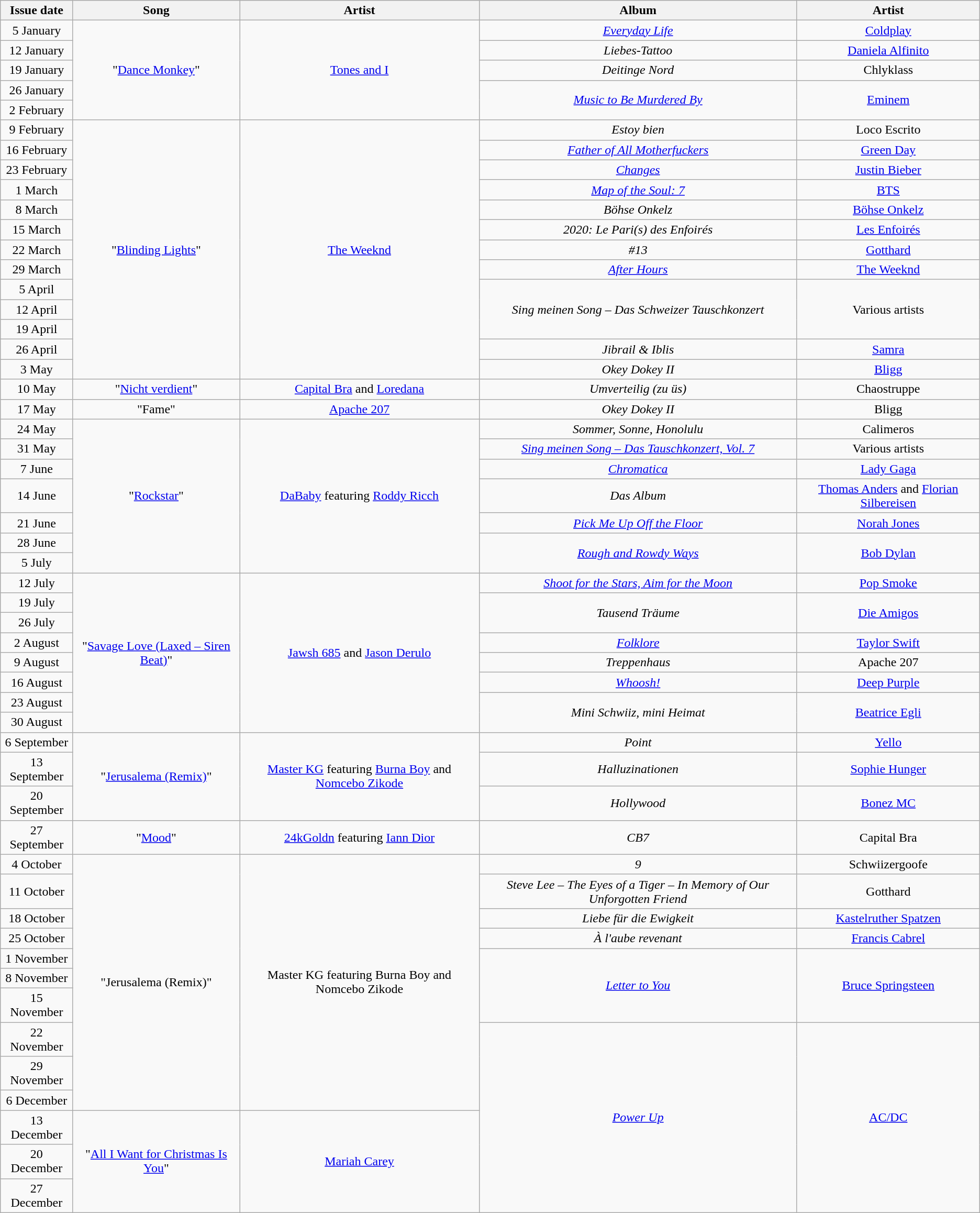<table class="wikitable plainrowheaders" style="text-align:center">
<tr>
<th scope="col">Issue date</th>
<th scope="col">Song</th>
<th scope="col">Artist</th>
<th scope="col">Album</th>
<th scope="col">Artist</th>
</tr>
<tr>
<td scope="row">5 January</td>
<td rowspan="5">"<a href='#'>Dance Monkey</a>"</td>
<td rowspan="5"><a href='#'>Tones and I</a></td>
<td><em><a href='#'>Everyday Life</a></em></td>
<td><a href='#'>Coldplay</a></td>
</tr>
<tr>
<td scope="row">12 January</td>
<td><em>Liebes-Tattoo</em></td>
<td><a href='#'>Daniela Alfinito</a></td>
</tr>
<tr>
<td scope="row">19 January</td>
<td><em>Deitinge Nord</em></td>
<td>Chlyklass</td>
</tr>
<tr>
<td scope="row">26 January</td>
<td rowspan="2"><em><a href='#'>Music to Be Murdered By</a></em></td>
<td rowspan="2"><a href='#'>Eminem</a></td>
</tr>
<tr>
<td scope="row">2 February</td>
</tr>
<tr>
<td scope="row">9 February</td>
<td rowspan="13">"<a href='#'>Blinding Lights</a>"</td>
<td rowspan="13"><a href='#'>The Weeknd</a></td>
<td><em>Estoy bien</em></td>
<td>Loco Escrito</td>
</tr>
<tr>
<td scope="row">16 February</td>
<td><em><a href='#'>Father of All Motherfuckers</a></em></td>
<td><a href='#'>Green Day</a></td>
</tr>
<tr>
<td scope="row">23 February</td>
<td><em><a href='#'>Changes</a></em></td>
<td><a href='#'>Justin Bieber</a></td>
</tr>
<tr>
<td scope="row">1 March</td>
<td><em><a href='#'>Map of the Soul: 7</a></em></td>
<td><a href='#'>BTS</a></td>
</tr>
<tr>
<td scope="row">8 March</td>
<td><em>Böhse Onkelz</em></td>
<td><a href='#'>Böhse Onkelz</a></td>
</tr>
<tr>
<td scope="row">15 March</td>
<td><em>2020: Le Pari(s) des Enfoirés</em></td>
<td><a href='#'>Les Enfoirés</a></td>
</tr>
<tr>
<td scope="row">22 March</td>
<td><em>#13</em></td>
<td><a href='#'>Gotthard</a></td>
</tr>
<tr>
<td scope="row">29 March</td>
<td><em><a href='#'>After Hours</a></em></td>
<td><a href='#'>The Weeknd</a></td>
</tr>
<tr>
<td scope="row">5 April</td>
<td rowspan="3"><em>Sing meinen Song – Das Schweizer Tauschkonzert</em></td>
<td rowspan="3">Various artists</td>
</tr>
<tr>
<td scope="row">12 April</td>
</tr>
<tr>
<td scope="row">19 April</td>
</tr>
<tr>
<td scope="row">26 April</td>
<td><em>Jibrail & Iblis</em></td>
<td><a href='#'>Samra</a></td>
</tr>
<tr>
<td scope="row">3 May</td>
<td><em>Okey Dokey II</em></td>
<td><a href='#'>Bligg</a></td>
</tr>
<tr>
<td scope="row">10 May</td>
<td>"<a href='#'>Nicht verdient</a>"</td>
<td><a href='#'>Capital Bra</a> and <a href='#'>Loredana</a></td>
<td><em>Umverteilig (zu üs)</em></td>
<td>Chaostruppe</td>
</tr>
<tr>
<td scope="row">17 May</td>
<td>"Fame"</td>
<td><a href='#'>Apache 207</a></td>
<td><em>Okey Dokey II</em></td>
<td>Bligg</td>
</tr>
<tr>
<td scope="row">24 May</td>
<td rowspan="7">"<a href='#'>Rockstar</a>"</td>
<td rowspan="7"><a href='#'>DaBaby</a> featuring <a href='#'>Roddy Ricch</a></td>
<td><em>Sommer, Sonne, Honolulu</em></td>
<td>Calimeros</td>
</tr>
<tr>
<td scope="row">31 May</td>
<td><em><a href='#'>Sing meinen Song – Das Tauschkonzert, Vol. 7</a></em></td>
<td>Various artists</td>
</tr>
<tr>
<td scope="row">7 June</td>
<td><em><a href='#'>Chromatica</a></em></td>
<td><a href='#'>Lady Gaga</a></td>
</tr>
<tr>
<td scope="row">14 June</td>
<td><em>Das Album</em></td>
<td><a href='#'>Thomas Anders</a> and <a href='#'>Florian Silbereisen</a></td>
</tr>
<tr>
<td scope="row">21 June</td>
<td><em><a href='#'>Pick Me Up Off the Floor</a></em></td>
<td><a href='#'>Norah Jones</a></td>
</tr>
<tr>
<td scope="row">28 June</td>
<td rowspan="2"><em><a href='#'>Rough and Rowdy Ways</a></em></td>
<td rowspan="2"><a href='#'>Bob Dylan</a></td>
</tr>
<tr>
<td scope="row">5 July</td>
</tr>
<tr>
<td scope="row">12 July</td>
<td rowspan="8">"<a href='#'>Savage Love (Laxed – Siren Beat)</a>"</td>
<td rowspan="8"><a href='#'>Jawsh 685</a> and <a href='#'>Jason Derulo</a></td>
<td><em><a href='#'>Shoot for the Stars, Aim for the Moon</a></em></td>
<td><a href='#'>Pop Smoke</a></td>
</tr>
<tr>
<td scope="row">19 July</td>
<td rowspan="2"><em>Tausend Träume</em></td>
<td rowspan="2"><a href='#'>Die Amigos</a></td>
</tr>
<tr>
<td scope="row">26 July</td>
</tr>
<tr>
<td scope="row">2 August</td>
<td><em><a href='#'>Folklore</a></em></td>
<td><a href='#'>Taylor Swift</a></td>
</tr>
<tr>
<td scope="row">9 August</td>
<td><em>Treppenhaus</em></td>
<td>Apache 207</td>
</tr>
<tr>
<td scope="row">16 August</td>
<td><em><a href='#'>Whoosh!</a></em></td>
<td><a href='#'>Deep Purple</a></td>
</tr>
<tr>
<td scope="row">23 August</td>
<td rowspan="2"><em>Mini Schwiiz, mini Heimat</em></td>
<td rowspan="2"><a href='#'>Beatrice Egli</a></td>
</tr>
<tr>
<td scope="row">30 August</td>
</tr>
<tr>
<td scope="row">6 September</td>
<td rowspan="3">"<a href='#'>Jerusalema (Remix)</a>"</td>
<td rowspan="3"><a href='#'>Master KG</a> featuring <a href='#'>Burna Boy</a> and <a href='#'>Nomcebo Zikode</a></td>
<td><em>Point</em></td>
<td><a href='#'>Yello</a></td>
</tr>
<tr>
<td scope="row">13 September</td>
<td><em>Halluzinationen</em></td>
<td><a href='#'>Sophie Hunger</a></td>
</tr>
<tr>
<td scope="row">20 September</td>
<td><em>Hollywood</em></td>
<td><a href='#'>Bonez MC</a></td>
</tr>
<tr>
<td scope="row">27 September</td>
<td>"<a href='#'>Mood</a>"</td>
<td><a href='#'>24kGoldn</a> featuring <a href='#'>Iann Dior</a></td>
<td><em>CB7</em></td>
<td>Capital Bra</td>
</tr>
<tr>
<td scope="row">4 October</td>
<td rowspan="10">"Jerusalema (Remix)"</td>
<td rowspan="10">Master KG featuring Burna Boy and Nomcebo Zikode</td>
<td><em>9</em></td>
<td>Schwiizergoofe</td>
</tr>
<tr>
<td scope="row">11 October</td>
<td><em>Steve Lee – The Eyes of a Tiger – In Memory of Our Unforgotten Friend</em></td>
<td>Gotthard</td>
</tr>
<tr>
<td scope="row">18 October</td>
<td><em>Liebe für die Ewigkeit</em></td>
<td><a href='#'>Kastelruther Spatzen</a></td>
</tr>
<tr>
<td scope="row">25 October</td>
<td><em>À l'aube revenant</em></td>
<td><a href='#'>Francis Cabrel</a></td>
</tr>
<tr>
<td scope="row">1 November</td>
<td rowspan="3"><em><a href='#'>Letter to You</a></em></td>
<td rowspan="3"><a href='#'>Bruce Springsteen</a></td>
</tr>
<tr>
<td scope="row">8 November</td>
</tr>
<tr>
<td scope="row">15 November</td>
</tr>
<tr>
<td scope="row">22 November</td>
<td rowspan="6"><em><a href='#'>Power Up</a></em></td>
<td rowspan="6"><a href='#'>AC/DC</a></td>
</tr>
<tr>
<td scope="row">29 November</td>
</tr>
<tr>
<td scope="row">6 December</td>
</tr>
<tr>
<td scope="row">13 December</td>
<td rowspan="3">"<a href='#'>All I Want for Christmas Is You</a>"</td>
<td rowspan="3"><a href='#'>Mariah Carey</a></td>
</tr>
<tr>
<td scope="row">20 December</td>
</tr>
<tr>
<td scope="row">27 December</td>
</tr>
</table>
